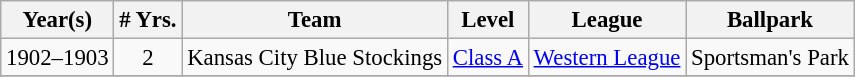<table class="wikitable" style="text-align:center; font-size: 95%;">
<tr>
<th>Year(s)</th>
<th># Yrs.</th>
<th>Team</th>
<th>Level</th>
<th>League</th>
<th>Ballpark</th>
</tr>
<tr>
<td>1902–1903</td>
<td>2</td>
<td>Kansas City Blue Stockings</td>
<td><a href='#'>Class A</a></td>
<td><a href='#'>Western League</a></td>
<td>Sportsman's Park</td>
</tr>
<tr>
</tr>
</table>
